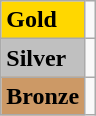<table class="wikitable">
<tr>
<td bgcolor="gold"><strong>Gold</strong></td>
<td></td>
</tr>
<tr>
<td bgcolor="silver"><strong>Silver</strong></td>
<td></td>
</tr>
<tr>
<td bgcolor="CC9966"><strong>Bronze</strong></td>
<td></td>
</tr>
</table>
